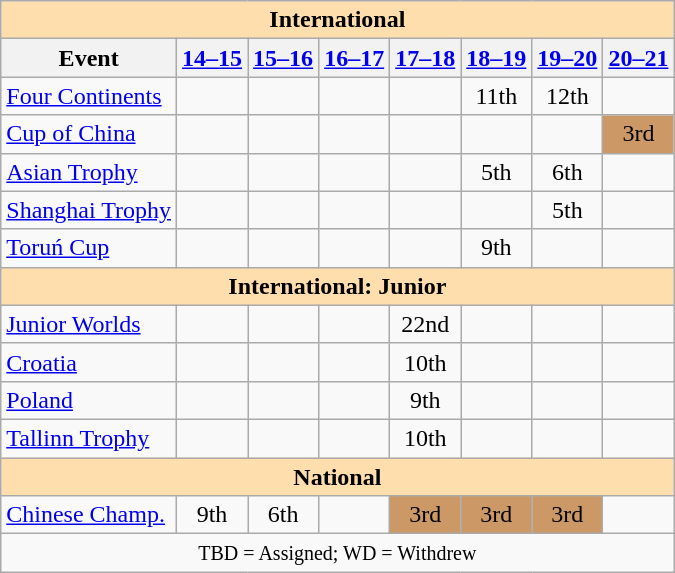<table class="wikitable" style="text-align:center">
<tr>
<th style="background-color: #ffdead; " colspan=10 align=center>International</th>
</tr>
<tr>
<th>Event</th>
<th><a href='#'>14–15</a></th>
<th><a href='#'>15–16</a></th>
<th><a href='#'>16–17</a></th>
<th><a href='#'>17–18</a></th>
<th><a href='#'>18–19</a></th>
<th><a href='#'>19–20</a></th>
<th><a href='#'>20–21</a></th>
</tr>
<tr>
<td align=left><a href='#'>Four Continents</a></td>
<td></td>
<td></td>
<td></td>
<td></td>
<td>11th</td>
<td>12th</td>
<td></td>
</tr>
<tr>
<td align=left><a href='#'>Cup of China</a></td>
<td></td>
<td></td>
<td></td>
<td></td>
<td></td>
<td></td>
<td bgcolor=cc9966>3rd</td>
</tr>
<tr>
<td align=left> <a href='#'>Asian Trophy</a></td>
<td></td>
<td></td>
<td></td>
<td></td>
<td>5th</td>
<td>6th</td>
<td></td>
</tr>
<tr>
<td align=left><a href='#'>Shanghai Trophy</a></td>
<td></td>
<td></td>
<td></td>
<td></td>
<td></td>
<td>5th</td>
<td></td>
</tr>
<tr>
<td align=left><a href='#'>Toruń Cup</a></td>
<td></td>
<td></td>
<td></td>
<td></td>
<td>9th</td>
<td></td>
<td></td>
</tr>
<tr>
<th style="background-color: #ffdead; " colspan=10 align=center>International: Junior</th>
</tr>
<tr>
<td align=left><a href='#'>Junior Worlds</a></td>
<td></td>
<td></td>
<td></td>
<td>22nd</td>
<td></td>
<td></td>
<td></td>
</tr>
<tr>
<td align=left> <a href='#'>Croatia</a></td>
<td></td>
<td></td>
<td></td>
<td>10th</td>
<td></td>
<td></td>
<td></td>
</tr>
<tr>
<td align=left> <a href='#'>Poland</a></td>
<td></td>
<td></td>
<td></td>
<td>9th</td>
<td></td>
<td></td>
<td></td>
</tr>
<tr>
<td align=left><a href='#'>Tallinn Trophy</a></td>
<td></td>
<td></td>
<td></td>
<td>10th</td>
<td></td>
<td></td>
<td></td>
</tr>
<tr>
<th style="background-color: #ffdead; " colspan=10 align=center>National</th>
</tr>
<tr>
<td align=left><a href='#'>Chinese Champ.</a></td>
<td>9th</td>
<td>6th</td>
<td></td>
<td bgcolor=cc9966>3rd</td>
<td bgcolor=cc9966>3rd</td>
<td bgcolor=cc9966>3rd</td>
<td></td>
</tr>
<tr>
<td colspan=10 align=center><small> TBD = Assigned; WD = Withdrew </small></td>
</tr>
</table>
